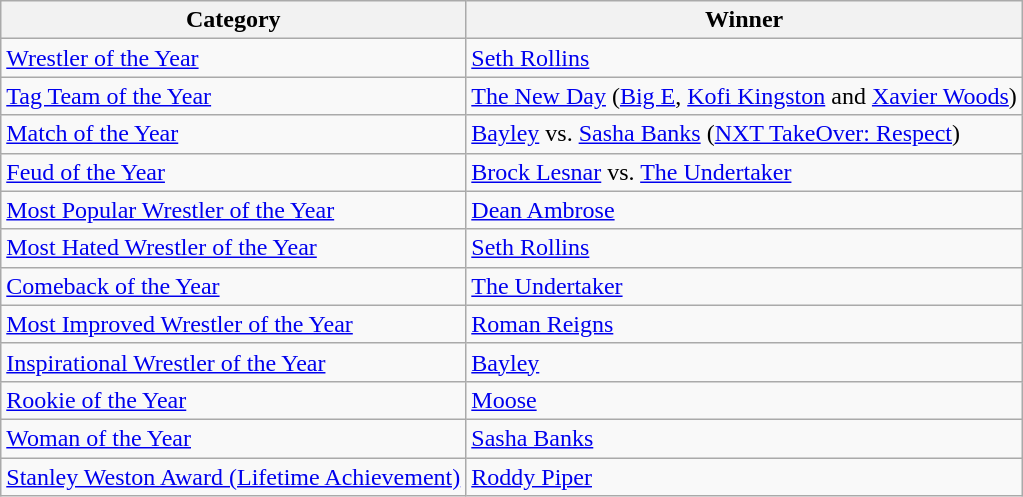<table class="wikitable">
<tr>
<th>Category</th>
<th>Winner</th>
</tr>
<tr>
<td><a href='#'>Wrestler of the Year</a></td>
<td><a href='#'>Seth Rollins</a></td>
</tr>
<tr>
<td><a href='#'>Tag Team of the Year</a></td>
<td><a href='#'>The New Day</a> (<a href='#'>Big E</a>, <a href='#'>Kofi Kingston</a> and <a href='#'>Xavier Woods</a>)</td>
</tr>
<tr>
<td><a href='#'>Match of the Year</a></td>
<td><a href='#'>Bayley</a> vs. <a href='#'>Sasha Banks</a> (<a href='#'>NXT TakeOver: Respect</a>)</td>
</tr>
<tr>
<td><a href='#'>Feud of the Year</a></td>
<td><a href='#'>Brock Lesnar</a> vs. <a href='#'>The Undertaker</a></td>
</tr>
<tr>
<td><a href='#'>Most Popular Wrestler of the Year</a></td>
<td><a href='#'>Dean Ambrose</a></td>
</tr>
<tr>
<td><a href='#'>Most Hated Wrestler of the Year</a></td>
<td><a href='#'>Seth Rollins</a></td>
</tr>
<tr>
<td><a href='#'>Comeback of the Year</a></td>
<td><a href='#'>The Undertaker</a></td>
</tr>
<tr>
<td><a href='#'>Most Improved Wrestler of the Year</a></td>
<td><a href='#'>Roman Reigns</a></td>
</tr>
<tr>
<td><a href='#'>Inspirational Wrestler of the Year</a></td>
<td><a href='#'>Bayley</a></td>
</tr>
<tr>
<td><a href='#'>Rookie of the Year</a></td>
<td><a href='#'>Moose</a></td>
</tr>
<tr>
<td><a href='#'>Woman of the Year</a></td>
<td><a href='#'>Sasha Banks</a></td>
</tr>
<tr>
<td><a href='#'>Stanley Weston Award (Lifetime Achievement)</a></td>
<td><a href='#'>Roddy Piper</a></td>
</tr>
</table>
